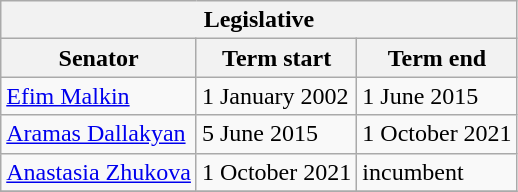<table class="wikitable sortable">
<tr>
<th colspan=3>Legislative</th>
</tr>
<tr>
<th>Senator</th>
<th>Term start</th>
<th>Term end</th>
</tr>
<tr>
<td><a href='#'>Efim Malkin</a></td>
<td>1 January 2002</td>
<td>1 June 2015</td>
</tr>
<tr>
<td><a href='#'>Aramas Dallakyan</a></td>
<td>5 June 2015</td>
<td>1 October 2021</td>
</tr>
<tr>
<td><a href='#'>Anastasia Zhukova</a></td>
<td>1 October 2021</td>
<td>incumbent</td>
</tr>
<tr>
</tr>
</table>
